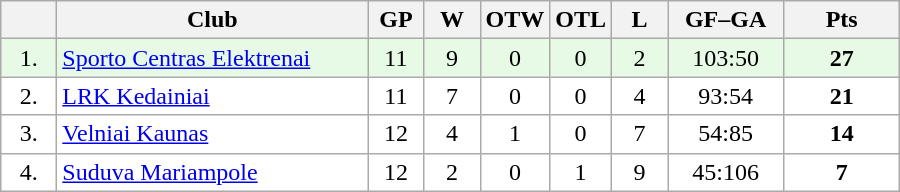<table class="wikitable">
<tr>
<th width="30"></th>
<th width="200">Club</th>
<th width="30">GP</th>
<th width="30">W</th>
<th width="30">OTW</th>
<th width="30">OTL</th>
<th width="30">L</th>
<th width="70">GF–GA</th>
<th width="70">Pts</th>
</tr>
<tr bgcolor="#e6fae6" align="center">
<td>1.</td>
<td align="left"><a href='#'>Sporto Centras Elektrenai</a></td>
<td>11</td>
<td>9</td>
<td>0</td>
<td>0</td>
<td>2</td>
<td>103:50</td>
<td><strong>27</strong></td>
</tr>
<tr bgcolor="#FFFFFF" align="center">
<td>2.</td>
<td align="left"><a href='#'>LRK Kedainiai</a></td>
<td>11</td>
<td>7</td>
<td>0</td>
<td>0</td>
<td>4</td>
<td>93:54</td>
<td><strong>21</strong></td>
</tr>
<tr bgcolor="#FFFFFF" align="center">
<td>3.</td>
<td align="left"><a href='#'>Velniai Kaunas</a></td>
<td>12</td>
<td>4</td>
<td>1</td>
<td>0</td>
<td>7</td>
<td>54:85</td>
<td><strong>14</strong></td>
</tr>
<tr bgcolor="#FFFFFF" align="center">
<td>4.</td>
<td align="left"><a href='#'>Suduva Mariampole</a></td>
<td>12</td>
<td>2</td>
<td>0</td>
<td>1</td>
<td>9</td>
<td>45:106</td>
<td><strong>7</strong></td>
</tr>
</table>
